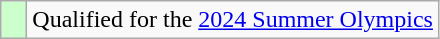<table class="wikitable" style="text-align: left;">
<tr>
<td width=10px bgcolor=#ccffcc></td>
<td>Qualified for the <a href='#'>2024 Summer Olympics</a></td>
</tr>
</table>
